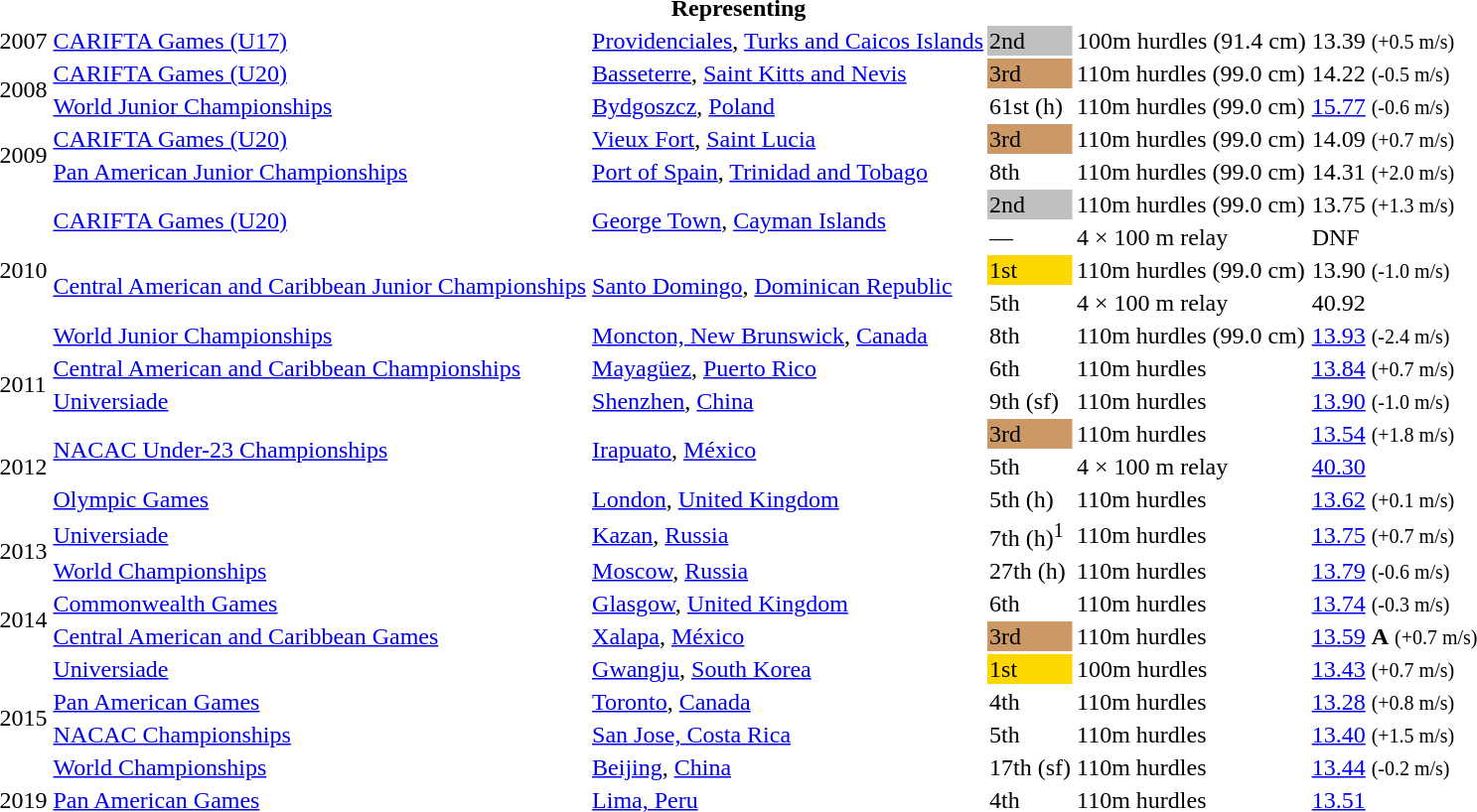<table>
<tr>
<th colspan="6">Representing </th>
</tr>
<tr>
<td>2007</td>
<td><a href='#'>CARIFTA Games (U17)</a></td>
<td><a href='#'>Providenciales</a>, <a href='#'>Turks and Caicos Islands</a></td>
<td bgcolor=silver>2nd</td>
<td>100m hurdles (91.4 cm)</td>
<td>13.39 <small>(+0.5 m/s)</small></td>
</tr>
<tr>
<td rowspan=2>2008</td>
<td><a href='#'>CARIFTA Games (U20)</a></td>
<td><a href='#'>Basseterre</a>, <a href='#'>Saint Kitts and Nevis</a></td>
<td bgcolor="cc9966">3rd</td>
<td>110m hurdles (99.0 cm)</td>
<td>14.22 <small>(-0.5 m/s)</small></td>
</tr>
<tr>
<td><a href='#'>World Junior Championships</a></td>
<td><a href='#'>Bydgoszcz</a>, <a href='#'>Poland</a></td>
<td>61st (h)</td>
<td>110m hurdles (99.0 cm)</td>
<td><a href='#'>15.77</a> <small>(-0.6 m/s)</small></td>
</tr>
<tr>
<td rowspan=2>2009</td>
<td><a href='#'>CARIFTA Games (U20)</a></td>
<td><a href='#'>Vieux Fort</a>, <a href='#'>Saint Lucia</a></td>
<td bgcolor="cc9966">3rd</td>
<td>110m hurdles (99.0 cm)</td>
<td>14.09 <small>(+0.7 m/s)</small></td>
</tr>
<tr>
<td><a href='#'>Pan American Junior Championships</a></td>
<td><a href='#'>Port of Spain</a>, <a href='#'>Trinidad and Tobago</a></td>
<td>8th</td>
<td>110m hurdles (99.0 cm)</td>
<td>14.31 <small>(+2.0 m/s)</small></td>
</tr>
<tr>
<td rowspan=5>2010</td>
<td rowspan=2><a href='#'>CARIFTA Games (U20)</a></td>
<td rowspan=2><a href='#'>George Town</a>, <a href='#'>Cayman Islands</a></td>
<td bgcolor=silver>2nd</td>
<td>110m hurdles (99.0 cm)</td>
<td>13.75 <small>(+1.3 m/s)</small></td>
</tr>
<tr>
<td>—</td>
<td>4 × 100 m relay</td>
<td>DNF</td>
</tr>
<tr>
<td rowspan=2><a href='#'>Central American and Caribbean Junior Championships</a></td>
<td rowspan=2><a href='#'>Santo Domingo</a>, <a href='#'>Dominican Republic</a></td>
<td bgcolor=gold>1st</td>
<td>110m hurdles (99.0 cm)</td>
<td>13.90 <small>(-1.0 m/s)</small></td>
</tr>
<tr>
<td>5th</td>
<td>4 × 100 m relay</td>
<td>40.92</td>
</tr>
<tr>
<td><a href='#'>World Junior Championships</a></td>
<td><a href='#'>Moncton, New Brunswick</a>, <a href='#'>Canada</a></td>
<td>8th</td>
<td>110m hurdles (99.0 cm)</td>
<td><a href='#'>13.93</a> <small>(-2.4 m/s)</small></td>
</tr>
<tr>
<td rowspan=2>2011</td>
<td><a href='#'>Central American and Caribbean Championships</a></td>
<td><a href='#'>Mayagüez</a>, <a href='#'>Puerto Rico</a></td>
<td>6th</td>
<td>110m hurdles</td>
<td><a href='#'>13.84</a> <small>(+0.7 m/s)</small></td>
</tr>
<tr>
<td><a href='#'>Universiade</a></td>
<td><a href='#'>Shenzhen</a>, <a href='#'>China</a></td>
<td>9th (sf)</td>
<td>110m hurdles</td>
<td><a href='#'>13.90</a> <small>(-1.0 m/s)</small></td>
</tr>
<tr>
<td rowspan=3>2012</td>
<td rowspan=2><a href='#'>NACAC Under-23 Championships</a></td>
<td rowspan=2><a href='#'>Irapuato</a>, <a href='#'>México</a></td>
<td bgcolor="cc9966">3rd</td>
<td>110m hurdles</td>
<td><a href='#'>13.54</a> <small>(+1.8 m/s)</small></td>
</tr>
<tr>
<td>5th</td>
<td>4 × 100 m relay</td>
<td><a href='#'>40.30</a></td>
</tr>
<tr>
<td><a href='#'>Olympic Games</a></td>
<td><a href='#'>London</a>, <a href='#'>United Kingdom</a></td>
<td>5th (h)</td>
<td>110m hurdles</td>
<td><a href='#'>13.62</a> <small>(+0.1 m/s)</small></td>
</tr>
<tr>
<td rowspan=2>2013</td>
<td><a href='#'>Universiade</a></td>
<td><a href='#'>Kazan</a>, <a href='#'>Russia</a></td>
<td>7th (h)<sup>1</sup></td>
<td>110m hurdles</td>
<td><a href='#'>13.75</a> <small>(+0.7 m/s)</small></td>
</tr>
<tr>
<td><a href='#'>World Championships</a></td>
<td><a href='#'>Moscow</a>, <a href='#'>Russia</a></td>
<td>27th (h)</td>
<td>110m hurdles</td>
<td><a href='#'>13.79</a> <small>(-0.6 m/s)</small></td>
</tr>
<tr>
<td rowspan=2>2014</td>
<td><a href='#'>Commonwealth Games</a></td>
<td><a href='#'>Glasgow</a>, <a href='#'>United Kingdom</a></td>
<td>6th</td>
<td>110m hurdles</td>
<td><a href='#'>13.74</a> <small>(-0.3 m/s)</small></td>
</tr>
<tr>
<td><a href='#'>Central American and Caribbean Games</a></td>
<td><a href='#'>Xalapa</a>, <a href='#'>México</a></td>
<td bgcolor="cc9966">3rd</td>
<td>110m hurdles</td>
<td><a href='#'>13.59</a>  <strong>A</strong> <small>(+0.7 m/s)</small></td>
</tr>
<tr>
<td rowspan=4>2015</td>
<td><a href='#'>Universiade</a></td>
<td><a href='#'>Gwangju</a>, <a href='#'>South Korea</a></td>
<td bgcolor=gold>1st</td>
<td>100m hurdles</td>
<td><a href='#'>13.43</a> <small>(+0.7 m/s)</small></td>
</tr>
<tr>
<td><a href='#'>Pan American Games</a></td>
<td><a href='#'>Toronto</a>, <a href='#'>Canada</a></td>
<td>4th</td>
<td>110m hurdles</td>
<td><a href='#'>13.28</a> <small>(+0.8 m/s)</small></td>
</tr>
<tr>
<td><a href='#'>NACAC Championships</a></td>
<td><a href='#'>San Jose, Costa Rica</a></td>
<td>5th</td>
<td>110m hurdles</td>
<td><a href='#'>13.40</a> <small>(+1.5 m/s)</small></td>
</tr>
<tr>
<td><a href='#'>World Championships</a></td>
<td><a href='#'>Beijing</a>, <a href='#'>China</a></td>
<td>17th (sf)</td>
<td>110m hurdles</td>
<td><a href='#'>13.44</a> <small> (-0.2 m/s)</small></td>
</tr>
<tr>
<td>2019</td>
<td><a href='#'>Pan American Games</a></td>
<td><a href='#'>Lima, Peru</a></td>
<td>4th</td>
<td>110m hurdles</td>
<td><a href='#'>13.51</a></td>
</tr>
</table>
